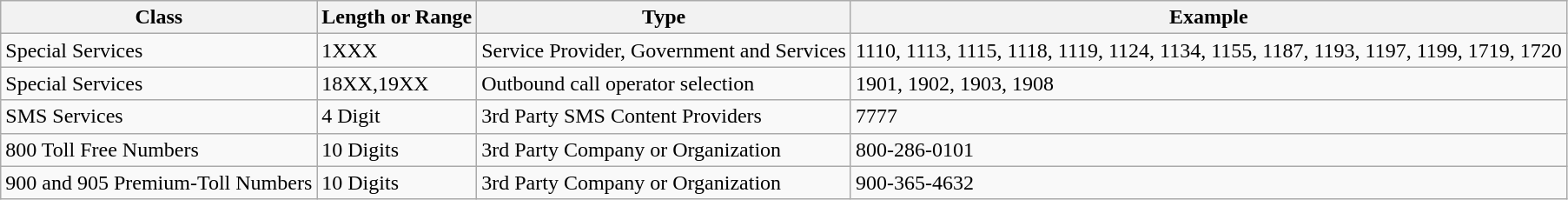<table class="wikitable">
<tr>
<th>Class</th>
<th>Length or Range</th>
<th>Type</th>
<th>Example</th>
</tr>
<tr>
<td>Special Services</td>
<td>1XXX</td>
<td>Service Provider, Government and Services</td>
<td>1110, 1113, 1115, 1118, 1119, 1124, 1134, 1155, 1187, 1193, 1197, 1199, 1719, 1720</td>
</tr>
<tr>
<td>Special Services</td>
<td>18XX,19XX</td>
<td>Outbound call operator selection</td>
<td>1901, 1902, 1903, 1908</td>
</tr>
<tr>
<td>SMS Services</td>
<td>4 Digit</td>
<td>3rd Party SMS Content Providers</td>
<td>7777</td>
</tr>
<tr>
<td>800 Toll Free Numbers</td>
<td>10 Digits</td>
<td>3rd Party Company or Organization</td>
<td>800-286-0101</td>
</tr>
<tr>
<td>900 and 905 Premium-Toll Numbers</td>
<td>10 Digits</td>
<td>3rd Party Company or Organization</td>
<td>900-365-4632</td>
</tr>
</table>
